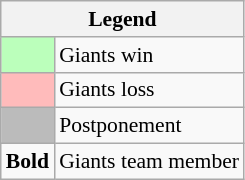<table class="wikitable" style="font-size:90%">
<tr>
<th colspan="2">Legend</th>
</tr>
<tr>
<td style="background:#bfb;"> </td>
<td>Giants win</td>
</tr>
<tr>
<td style="background:#fbb;"> </td>
<td>Giants loss</td>
</tr>
<tr>
<td style="background:#bbb;"> </td>
<td>Postponement</td>
</tr>
<tr>
<td><strong>Bold</strong></td>
<td>Giants team member</td>
</tr>
</table>
